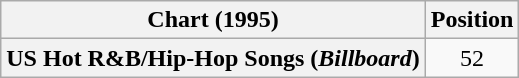<table class="wikitable plainrowheaders" style="text-align:center">
<tr>
<th scope="col">Chart (1995)</th>
<th scope="col">Position</th>
</tr>
<tr>
<th scope="row">US Hot R&B/Hip-Hop Songs (<em>Billboard</em>)</th>
<td>52</td>
</tr>
</table>
